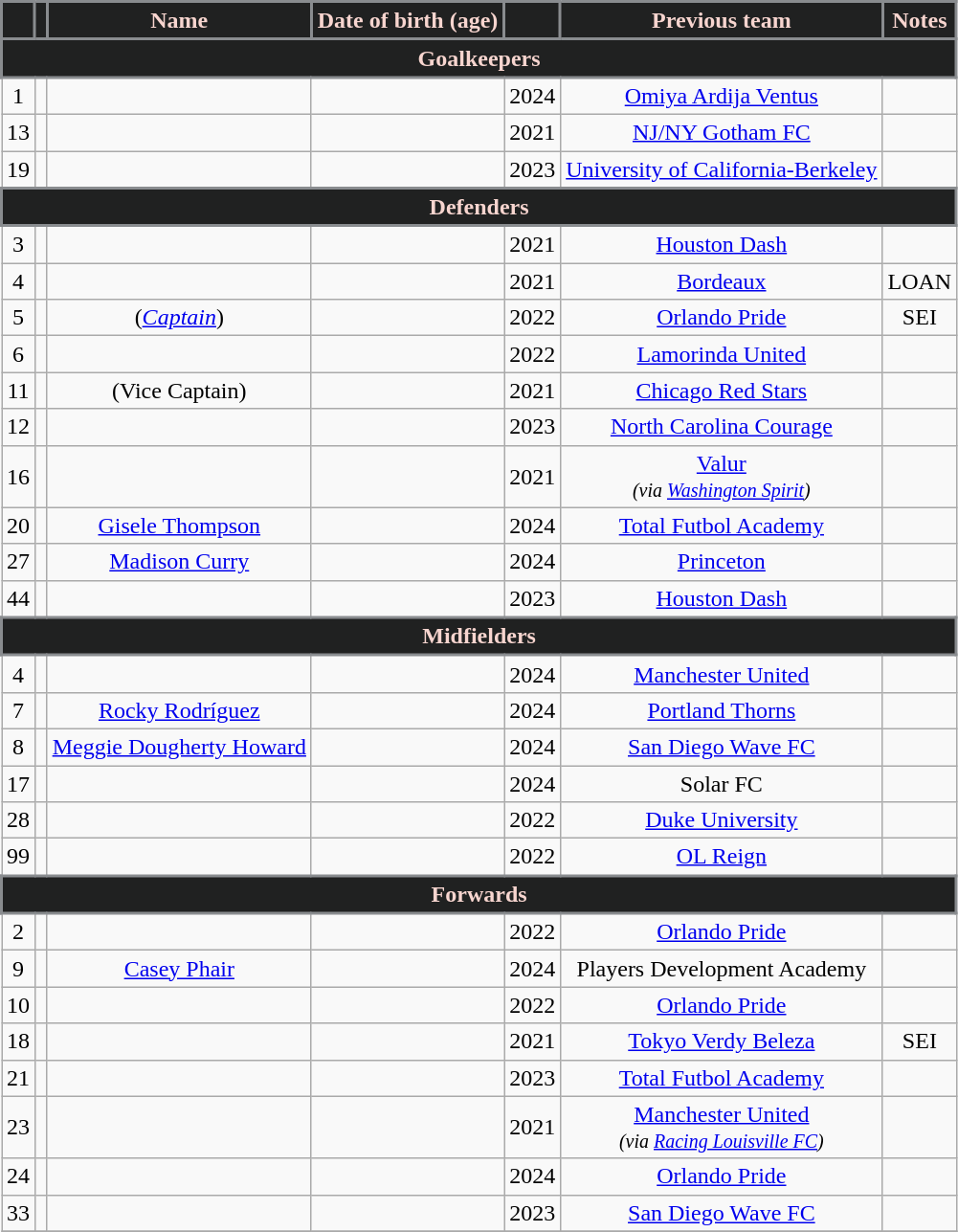<table class="wikitable sortable" style="text-align:center;">
<tr>
<th style="background:#202121; color:#F7D5CF; border:2px solid #898C8F;"></th>
<th style="background:#202121; color:#F7D5CF; border:2px solid #898C8F;"></th>
<th style="background:#202121; color:#F7D5CF; border:2px solid #898C8F;">Name</th>
<th style="background:#202121; color:#F7D5CF; border:2px solid #898C8F;">Date of birth (age)</th>
<th style="background:#202121; color:#F7D5CF; border:2px solid #898C8F;"></th>
<th style="background:#202121; color:#F7D5CF; border:2px solid #898C8F;">Previous team</th>
<th style="background:#202121; color:#F7D5CF; border:2px solid #898C8F;">Notes</th>
</tr>
<tr>
<th colspan="7" style="background:#202121; color:#F7D5CF; border:2px solid #898C8F;" data-sort-value="zzGoalkeepers">Goalkeepers</th>
</tr>
<tr>
<td>1</td>
<td></td>
<td></td>
<td></td>
<td>2024</td>
<td> <a href='#'>Omiya Ardija Ventus</a></td>
<td></td>
</tr>
<tr>
<td>13</td>
<td></td>
<td></td>
<td></td>
<td>2021</td>
<td> <a href='#'>NJ/NY Gotham FC</a></td>
<td></td>
</tr>
<tr>
<td>19</td>
<td></td>
<td></td>
<td></td>
<td>2023</td>
<td> <a href='#'>University of California-Berkeley</a></td>
<td></td>
</tr>
<tr>
<th colspan="7" style="background:#202121; color:#F7D5CF; border:2px solid #898C8F;" data-sort-value="zzDefenders">Defenders</th>
</tr>
<tr>
<td>3</td>
<td></td>
<td></td>
<td></td>
<td>2021</td>
<td> <a href='#'>Houston Dash</a></td>
<td></td>
</tr>
<tr>
<td>4</td>
<td></td>
<td></td>
<td></td>
<td>2021</td>
<td> <a href='#'>Bordeaux</a></td>
<td>LOAN</td>
</tr>
<tr>
<td>5</td>
<td></td>
<td> (<a href='#'><em>Captain</em></a>)</td>
<td></td>
<td>2022</td>
<td> <a href='#'>Orlando Pride</a></td>
<td>SEI</td>
</tr>
<tr>
<td>6</td>
<td></td>
<td></td>
<td></td>
<td>2022</td>
<td> <a href='#'>Lamorinda United</a></td>
<td></td>
</tr>
<tr>
<td>11</td>
<td></td>
<td> (Vice Captain)</td>
<td></td>
<td>2021</td>
<td> <a href='#'>Chicago Red Stars</a></td>
<td></td>
</tr>
<tr>
<td>12</td>
<td></td>
<td></td>
<td></td>
<td>2023</td>
<td> <a href='#'>North Carolina Courage</a></td>
<td></td>
</tr>
<tr>
<td>16</td>
<td></td>
<td></td>
<td></td>
<td>2021</td>
<td> <a href='#'>Valur</a><br><small><em>(via <a href='#'>Washington Spirit</a>)</em></small></td>
<td></td>
</tr>
<tr>
<td>20</td>
<td></td>
<td><a href='#'>Gisele Thompson</a></td>
<td></td>
<td>2024</td>
<td> <a href='#'>Total Futbol Academy</a></td>
<td></td>
</tr>
<tr>
<td>27</td>
<td></td>
<td><a href='#'>Madison Curry</a></td>
<td></td>
<td>2024</td>
<td> <a href='#'>Princeton</a></td>
<td></td>
</tr>
<tr>
<td>44</td>
<td></td>
<td></td>
<td></td>
<td>2023</td>
<td> <a href='#'>Houston Dash</a></td>
<td></td>
</tr>
<tr>
<th colspan="7" style="background:#202121; color:#F7D5CF; border:2px solid #898C8F;" data-sort-value="zzMidfielders">Midfielders</th>
</tr>
<tr>
<td>4</td>
<td></td>
<td></td>
<td></td>
<td>2024</td>
<td> <a href='#'>Manchester United</a></td>
<td></td>
</tr>
<tr>
<td>7</td>
<td></td>
<td><a href='#'>Rocky Rodríguez</a></td>
<td></td>
<td>2024</td>
<td> <a href='#'>Portland Thorns</a></td>
<td></td>
</tr>
<tr>
<td>8</td>
<td></td>
<td><a href='#'>Meggie Dougherty Howard</a></td>
<td></td>
<td>2024</td>
<td> <a href='#'>San Diego Wave FC</a></td>
<td></td>
</tr>
<tr>
<td>17</td>
<td></td>
<td></td>
<td></td>
<td>2024</td>
<td> Solar FC</td>
<td></td>
</tr>
<tr>
<td>28</td>
<td></td>
<td></td>
<td></td>
<td>2022</td>
<td> <a href='#'>Duke University</a></td>
<td></td>
</tr>
<tr>
<td>99</td>
<td></td>
<td></td>
<td></td>
<td>2022</td>
<td> <a href='#'>OL Reign</a></td>
<td></td>
</tr>
<tr>
<th colspan="7" style="background:#202121; color:#F7D5CF; border:2px solid #898C8F;" data-sort-value="zzForwards">Forwards</th>
</tr>
<tr>
<td>2</td>
<td></td>
<td></td>
<td></td>
<td>2022</td>
<td> <a href='#'>Orlando Pride</a></td>
<td></td>
</tr>
<tr>
<td>9</td>
<td></td>
<td><a href='#'>Casey Phair</a></td>
<td></td>
<td>2024</td>
<td> Players Development Academy</td>
<td></td>
</tr>
<tr>
<td>10</td>
<td></td>
<td></td>
<td></td>
<td>2022</td>
<td> <a href='#'>Orlando Pride</a></td>
<td></td>
</tr>
<tr>
<td>18</td>
<td></td>
<td></td>
<td></td>
<td>2021</td>
<td> <a href='#'>Tokyo Verdy Beleza</a></td>
<td>SEI</td>
</tr>
<tr>
<td>21</td>
<td></td>
<td></td>
<td></td>
<td>2023</td>
<td> <a href='#'>Total Futbol Academy</a></td>
<td></td>
</tr>
<tr>
<td>23</td>
<td></td>
<td></td>
<td></td>
<td>2021</td>
<td> <a href='#'>Manchester United</a><br><small><em>(via <a href='#'>Racing Louisville FC</a>)</em></small></td>
<td></td>
</tr>
<tr>
<td>24</td>
<td></td>
<td></td>
<td></td>
<td>2024</td>
<td> <a href='#'>Orlando Pride</a></td>
<td></td>
</tr>
<tr>
<td>33</td>
<td></td>
<td></td>
<td></td>
<td>2023</td>
<td> <a href='#'>San Diego Wave FC</a></td>
<td></td>
</tr>
<tr>
</tr>
</table>
